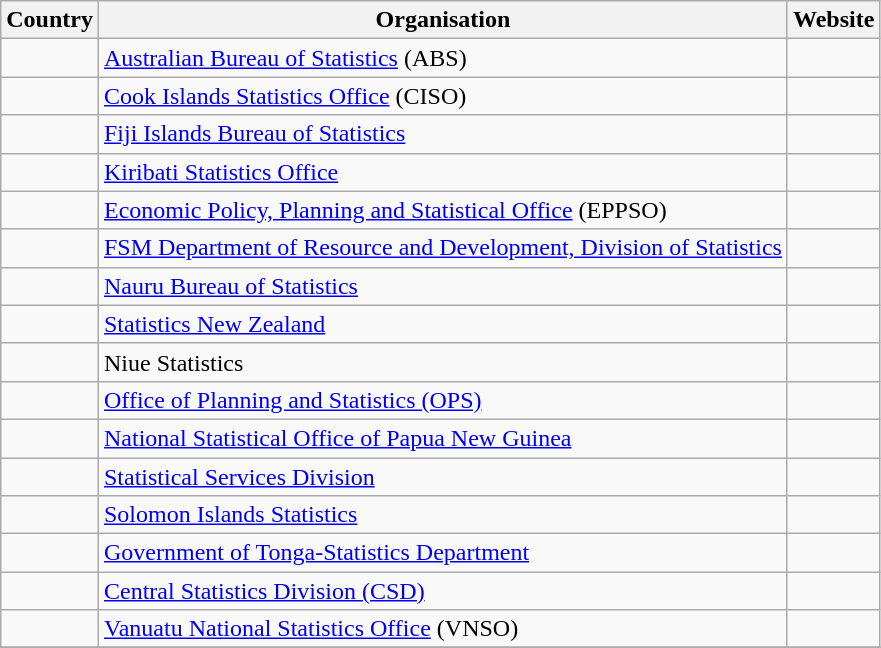<table class="wikitable sortable">
<tr>
<th>Country</th>
<th>Organisation</th>
<th>Website</th>
</tr>
<tr>
<td></td>
<td><a href='#'>Australian Bureau of Statistics</a> (ABS)</td>
<td></td>
</tr>
<tr>
<td></td>
<td><a href='#'>Cook Islands Statistics Office</a> (CISO)</td>
<td></td>
</tr>
<tr>
<td></td>
<td><a href='#'>Fiji Islands Bureau of Statistics</a></td>
<td></td>
</tr>
<tr>
<td></td>
<td><a href='#'>Kiribati Statistics Office</a></td>
<td></td>
</tr>
<tr>
<td></td>
<td><a href='#'>Economic Policy, Planning and Statistical Office</a> (EPPSO)</td>
<td></td>
</tr>
<tr>
<td></td>
<td><a href='#'>FSM Department of Resource and Development, Division of Statistics</a></td>
<td></td>
</tr>
<tr>
<td></td>
<td><a href='#'>Nauru Bureau of Statistics</a></td>
<td></td>
</tr>
<tr>
<td></td>
<td><a href='#'>Statistics New Zealand</a></td>
<td></td>
</tr>
<tr>
<td></td>
<td>Niue Statistics</td>
<td></td>
</tr>
<tr>
<td></td>
<td><a href='#'>Office of Planning and Statistics (OPS)</a></td>
<td></td>
</tr>
<tr>
<td></td>
<td><a href='#'>National Statistical Office of Papua New Guinea</a></td>
<td></td>
</tr>
<tr>
<td></td>
<td><a href='#'>Statistical Services Division</a></td>
<td></td>
</tr>
<tr>
<td></td>
<td><a href='#'>Solomon Islands Statistics</a></td>
<td></td>
</tr>
<tr>
<td></td>
<td><a href='#'>Government of Tonga-Statistics Department</a></td>
<td></td>
</tr>
<tr>
<td></td>
<td><a href='#'>Central Statistics Division (CSD)</a></td>
<td></td>
</tr>
<tr>
<td></td>
<td><a href='#'>Vanuatu National Statistics Office</a> (VNSO)</td>
<td></td>
</tr>
<tr>
</tr>
</table>
